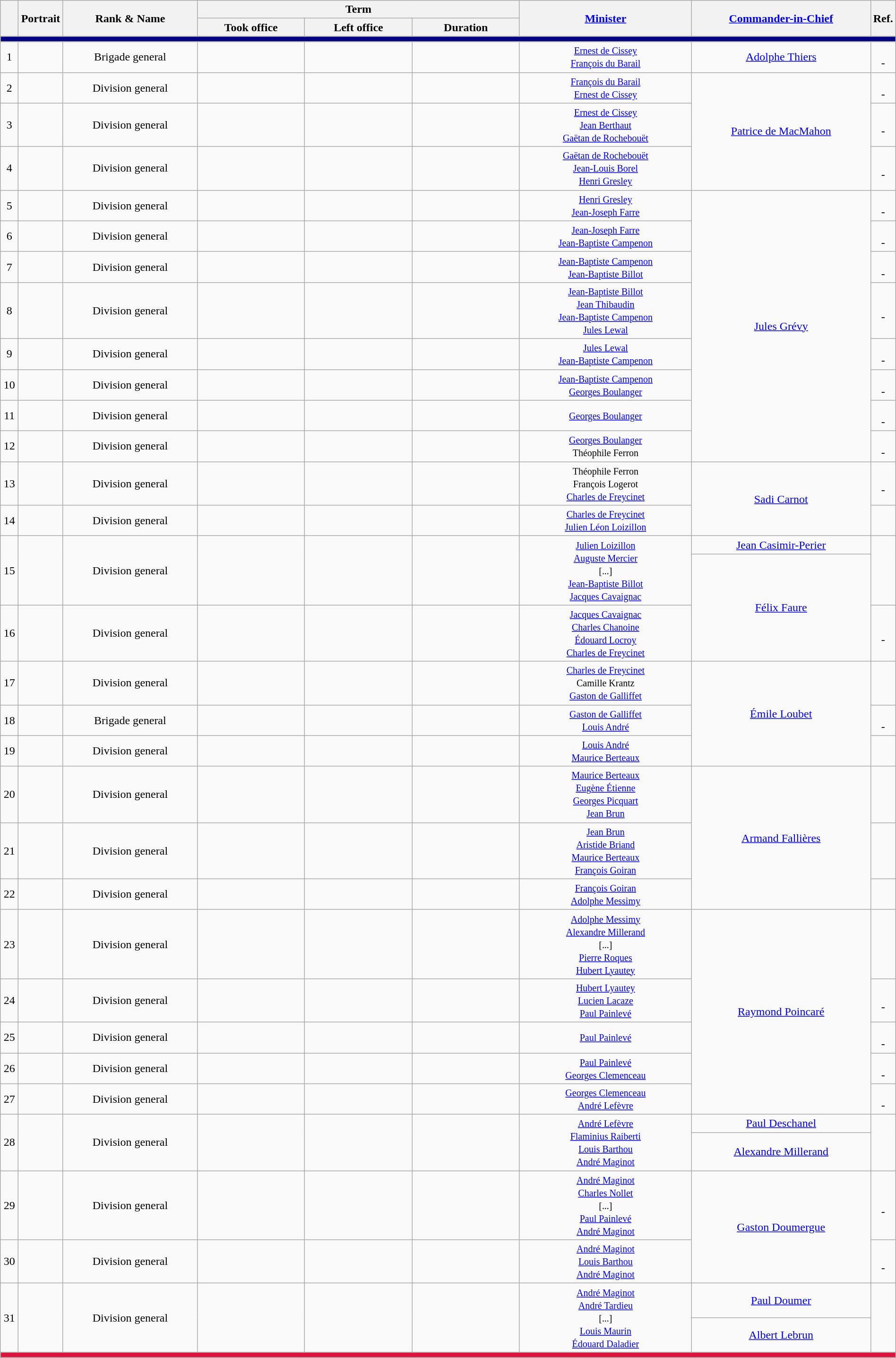<table class="wikitable" style="text-align:center; width:100%">
<tr>
<th style="width:2%" rowspan=2></th>
<th style="width:5%" rowspan=2>Portrait</th>
<th style="width:15%" rowspan=2>Rank & Name</th>
<th colspan=3>Term</th>
<th rowspan=2><a href='#'>Minister</a></th>
<th style="width:20%" rowspan=2><a href='#'>Commander-in-Chief</a></th>
<th style="width:2%" rowspan=2>Ref.</th>
</tr>
<tr>
<th style="width:12%">Took office </th>
<th style="width:12%">Left office </th>
<th style="width:12%">Duration</th>
</tr>
<tr bgcolor="navy">
<td colspan=9></td>
</tr>
<tr>
<td>1</td>
<td></td>
<td>Brigade general<br><strong></strong></td>
<td></td>
<td></td>
<td></td>
<td><small><a href='#'>Ernest de Cissey</a><br><a href='#'>François du Barail</a></small></td>
<td><a href='#'>Adolphe Thiers</a></td>
<td><br>-</td>
</tr>
<tr>
<td>2</td>
<td></td>
<td>Division general<br><strong></strong></td>
<td></td>
<td></td>
<td></td>
<td><small><a href='#'>François du Barail</a><br><a href='#'>Ernest de Cissey</a></small></td>
<td rowspan=3><a href='#'>Patrice de MacMahon</a></td>
<td><br>-</td>
</tr>
<tr>
<td>3</td>
<td></td>
<td>Division general<br><strong></strong></td>
<td></td>
<td></td>
<td></td>
<td><small><a href='#'>Ernest de Cissey</a><br><a href='#'>Jean Berthaut</a><br><a href='#'>Gaëtan de Rochebouët</a></small></td>
<td><br>-</td>
</tr>
<tr>
<td>4</td>
<td></td>
<td>Division general<br><strong></strong></td>
<td></td>
<td></td>
<td></td>
<td><small><a href='#'>Gaëtan de Rochebouët</a><br><a href='#'>Jean-Louis Borel</a><br><a href='#'>Henri Gresley</a></small></td>
<td><br>-</td>
</tr>
<tr>
<td>5</td>
<td></td>
<td>Division general<br><strong></strong></td>
<td></td>
<td></td>
<td></td>
<td><small><a href='#'>Henri Gresley</a><br><a href='#'>Jean-Joseph Farre</a></small></td>
<td rowspan=8><a href='#'>Jules Grévy</a></td>
<td><br>-</td>
</tr>
<tr>
<td>6</td>
<td></td>
<td>Division general<br><strong></strong></td>
<td></td>
<td></td>
<td></td>
<td><small><a href='#'>Jean-Joseph Farre</a><br><a href='#'>Jean-Baptiste Campenon</a></small></td>
<td><br>-</td>
</tr>
<tr>
<td>7</td>
<td></td>
<td>Division general<br><strong></strong></td>
<td></td>
<td></td>
<td></td>
<td><small><a href='#'>Jean-Baptiste Campenon</a><br><a href='#'>Jean-Baptiste Billot</a></small></td>
<td><br>-</td>
</tr>
<tr>
<td>8</td>
<td></td>
<td>Division general<br><strong></strong></td>
<td></td>
<td></td>
<td></td>
<td><small><a href='#'>Jean-Baptiste Billot</a><br><a href='#'>Jean Thibaudin</a><br><a href='#'>Jean-Baptiste Campenon</a><br><a href='#'>Jules Lewal</a></small></td>
<td><br>-</td>
</tr>
<tr>
<td>9</td>
<td></td>
<td>Division general<br><strong></strong></td>
<td></td>
<td></td>
<td></td>
<td><small><a href='#'>Jules Lewal</a><br><a href='#'>Jean-Baptiste Campenon</a></small></td>
<td><br>-</td>
</tr>
<tr>
<td>10</td>
<td></td>
<td>Division general<br><strong></strong></td>
<td></td>
<td></td>
<td></td>
<td><small><a href='#'>Jean-Baptiste Campenon</a><br><a href='#'>Georges Boulanger</a></small></td>
<td><br>-</td>
</tr>
<tr>
<td>11</td>
<td></td>
<td>Division general<br><strong></strong></td>
<td></td>
<td></td>
<td></td>
<td><small><a href='#'>Georges Boulanger</a></small></td>
<td><br>-</td>
</tr>
<tr>
<td>12</td>
<td></td>
<td>Division general<br><strong></strong></td>
<td></td>
<td></td>
<td></td>
<td><small><a href='#'>Georges Boulanger</a><br>Théophile Ferron</small></td>
<td><br>-</td>
</tr>
<tr>
<td>13</td>
<td></td>
<td>Division general<br><strong></strong></td>
<td></td>
<td></td>
<td></td>
<td><small>Théophile Ferron<br>François Logerot<br><a href='#'>Charles de Freycinet</a></small></td>
<td rowspan=3><a href='#'>Sadi Carnot</a></td>
<td><br>-</td>
</tr>
<tr>
<td>14</td>
<td></td>
<td>Division general<br><strong></strong></td>
<td></td>
<td></td>
<td></td>
<td><small><a href='#'>Charles de Freycinet</a><br><a href='#'>Julien Léon Loizillon</a></small></td>
<td><br></td>
</tr>
<tr>
<td rowspan=3>15</td>
<td rowspan=3></td>
<td rowspan=3>Division general<br><strong></strong></td>
<td rowspan=3></td>
<td rowspan=3></td>
<td rowspan=3></td>
<td rowspan=3><small><a href='#'>Julien Loizillon</a><br><a href='#'>Auguste Mercier</a><br>[...]<br><a href='#'>Jean-Baptiste Billot</a><br><a href='#'>Jacques Cavaignac</a></small></td>
<td rowspan=3><br></td>
</tr>
<tr>
<td><a href='#'>Jean Casimir-Perier</a></td>
</tr>
<tr>
<td rowspan=3><a href='#'>Félix Faure</a></td>
</tr>
<tr>
<td>16</td>
<td></td>
<td>Division general<br><strong></strong></td>
<td></td>
<td></td>
<td></td>
<td><small><a href='#'>Jacques Cavaignac</a><br><a href='#'>Charles Chanoine</a><br><a href='#'>Édouard Locroy</a><br><a href='#'>Charles de Freycinet</a></small></td>
<td><br>-</td>
</tr>
<tr>
<td rowspan=2>17</td>
<td rowspan=2></td>
<td rowspan=2>Division general<br><strong></strong></td>
<td rowspan=2></td>
<td rowspan=2></td>
<td rowspan=2></td>
<td rowspan=2><small><a href='#'>Charles de Freycinet</a><br>Camille Krantz<br><a href='#'>Gaston de Galliffet</a></small></td>
<td rowspan=2><br></td>
</tr>
<tr>
<td rowspan=4><a href='#'>Émile Loubet</a></td>
</tr>
<tr>
<td>18</td>
<td></td>
<td>Brigade general<br><strong></strong></td>
<td></td>
<td></td>
<td></td>
<td><small><a href='#'>Gaston de Galliffet</a><br><a href='#'>Louis André</a></small></td>
<td><br>-</td>
</tr>
<tr>
<td>19</td>
<td></td>
<td>Division general<br><strong></strong></td>
<td></td>
<td></td>
<td></td>
<td><small><a href='#'>Louis André</a><br><a href='#'>Maurice Berteaux</a></small></td>
<td><br></td>
</tr>
<tr>
<td rowspan=2>20</td>
<td rowspan=2></td>
<td rowspan=2>Division general<br><strong></strong></td>
<td rowspan=2></td>
<td rowspan=2></td>
<td rowspan=2></td>
<td rowspan=2><small><a href='#'>Maurice Berteaux</a><br><a href='#'>Eugène Étienne</a><br><a href='#'>Georges Picquart</a><br><a href='#'>Jean Brun</a></small></td>
<td rowspan=2><br></td>
</tr>
<tr>
<td rowspan=4><a href='#'>Armand Fallières</a></td>
</tr>
<tr>
<td>21</td>
<td></td>
<td>Division general<br><strong></strong></td>
<td></td>
<td></td>
<td></td>
<td><small><a href='#'>Jean Brun</a><br><a href='#'>Aristide Briand</a><br><a href='#'>Maurice Berteaux</a><br><a href='#'>François Goiran</a></small></td>
<td><br></td>
</tr>
<tr>
<td>22</td>
<td></td>
<td>Division general<br><strong></strong></td>
<td></td>
<td></td>
<td></td>
<td><small><a href='#'>François Goiran</a><br><a href='#'>Adolphe Messimy</a></small></td>
<td><br></td>
</tr>
<tr>
<td rowspan=2>23</td>
<td rowspan=2></td>
<td rowspan=2>Division general<br><strong></strong></td>
<td rowspan=2></td>
<td rowspan=2></td>
<td rowspan=2></td>
<td rowspan=2><small><a href='#'>Adolphe Messimy</a><br><a href='#'>Alexandre Millerand</a><br>[...]<br><a href='#'>Pierre Roques</a><br><a href='#'>Hubert Lyautey</a></small></td>
<td rowspan=2><br></td>
</tr>
<tr>
<td rowspan=5><a href='#'>Raymond Poincaré</a></td>
</tr>
<tr>
<td>24</td>
<td></td>
<td>Division general<br><strong></strong></td>
<td></td>
<td></td>
<td></td>
<td><small><a href='#'>Hubert Lyautey</a><br><a href='#'>Lucien Lacaze</a><br><a href='#'>Paul Painlevé</a></small></td>
<td><br>-</td>
</tr>
<tr>
<td>25</td>
<td></td>
<td>Division general<br><strong></strong></td>
<td></td>
<td></td>
<td></td>
<td><small><a href='#'>Paul Painlevé</a></small></td>
<td><br>-</td>
</tr>
<tr>
<td>26</td>
<td></td>
<td>Division general<br><strong></strong></td>
<td></td>
<td></td>
<td></td>
<td><small><a href='#'>Paul Painlevé</a><br><a href='#'>Georges Clemenceau</a></small></td>
<td><br>-</td>
</tr>
<tr>
<td>27</td>
<td></td>
<td>Division general<br><strong></strong></td>
<td></td>
<td></td>
<td></td>
<td><small><a href='#'>Georges Clemenceau</a><br><a href='#'>André Lefèvre</a></small></td>
<td><br>-</td>
</tr>
<tr>
<td rowspan=2>28</td>
<td rowspan=2></td>
<td rowspan=2>Division general<br><strong></strong></td>
<td rowspan=2></td>
<td rowspan=2></td>
<td rowspan=2></td>
<td rowspan=2><small><a href='#'>André Lefèvre</a><br><a href='#'>Flaminius Raiberti</a><br><a href='#'>Louis Barthou</a><br><a href='#'>André Maginot</a></small></td>
<td><a href='#'>Paul Deschanel</a></td>
<td rowspan=2><br></td>
</tr>
<tr>
<td rowspan=2><a href='#'>Alexandre Millerand</a></td>
</tr>
<tr>
<td rowspan=2>29</td>
<td rowspan=2></td>
<td rowspan=2>Division general<br><strong></strong></td>
<td rowspan=2></td>
<td rowspan=2></td>
<td rowspan=2></td>
<td rowspan=2><small><a href='#'>André Maginot</a><br><a href='#'>Charles Nollet</a><br>[...]<br><a href='#'>Paul Painlevé</a><br><a href='#'>André Maginot</a></small></td>
<td rowspan=2><br>-</td>
</tr>
<tr>
<td rowspan=3><a href='#'>Gaston Doumergue</a></td>
</tr>
<tr>
<td>30</td>
<td></td>
<td>Division general<br><strong></strong></td>
<td></td>
<td></td>
<td></td>
<td><small><a href='#'>André Maginot</a><br><a href='#'>Louis Barthou</a><br><a href='#'>André Maginot</a></small></td>
<td><br>-</td>
</tr>
<tr>
<td rowspan=3>31</td>
<td rowspan=3></td>
<td rowspan=3>Division general<br><strong></strong></td>
<td rowspan=3></td>
<td rowspan=3></td>
<td rowspan=3></td>
<td rowspan=3><small><a href='#'>André Maginot</a><br><a href='#'>André Tardieu</a><br>[...]<br><a href='#'>Louis Maurin</a><br><a href='#'>Édouard Daladier</a></small></td>
<td rowspan=3><br></td>
</tr>
<tr>
<td><a href='#'>Paul Doumer</a></td>
</tr>
<tr>
<td><a href='#'>Albert Lebrun</a></td>
</tr>
<tr bgcolor="crimson">
<td colspan="9"></td>
</tr>
</table>
